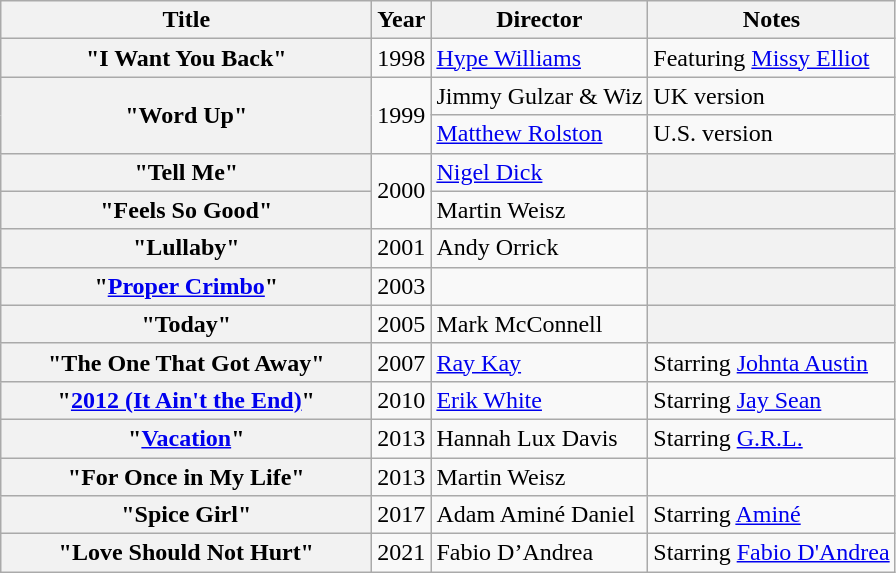<table class="wikitable plainrowheaders">
<tr>
<th scope="col" style="width:15em;">Title</th>
<th scope="col">Year</th>
<th scope="col">Director</th>
<th scope="col">Notes</th>
</tr>
<tr>
<th scope="row">"I Want You Back"</th>
<td>1998</td>
<td><a href='#'>Hype Williams</a></td>
<td>Featuring <a href='#'>Missy Elliot</a></td>
</tr>
<tr>
<th scope="row" rowspan="2">"Word Up"</th>
<td rowspan="2">1999</td>
<td>Jimmy Gulzar & Wiz</td>
<td>UK version</td>
</tr>
<tr>
<td><a href='#'>Matthew Rolston</a></td>
<td>U.S. version</td>
</tr>
<tr>
<th scope="row">"Tell Me"</th>
<td rowspan="2">2000</td>
<td><a href='#'>Nigel Dick</a></td>
<th></th>
</tr>
<tr>
<th scope="row">"Feels So Good"</th>
<td>Martin Weisz</td>
<th></th>
</tr>
<tr>
<th scope="row">"Lullaby"</th>
<td>2001</td>
<td>Andy Orrick</td>
<th></th>
</tr>
<tr>
<th scope="row">"<a href='#'>Proper Crimbo</a>"</th>
<td>2003</td>
<td></td>
<th></th>
</tr>
<tr>
<th scope="row">"Today"</th>
<td>2005</td>
<td>Mark McConnell</td>
<th></th>
</tr>
<tr>
<th scope="row">"The One That Got Away"</th>
<td>2007</td>
<td><a href='#'>Ray Kay</a></td>
<td>Starring <a href='#'>Johnta Austin</a></td>
</tr>
<tr>
<th scope="row">"<a href='#'>2012 (It Ain't the End)</a>"</th>
<td>2010</td>
<td><a href='#'>Erik White</a></td>
<td>Starring <a href='#'>Jay Sean</a></td>
</tr>
<tr>
<th scope="row">"<a href='#'>Vacation</a>"</th>
<td>2013</td>
<td>Hannah Lux Davis</td>
<td>Starring <a href='#'>G.R.L.</a></td>
</tr>
<tr>
<th scope="row">"For Once in My Life"</th>
<td>2013</td>
<td>Martin Weisz</td>
</tr>
<tr>
<th scope="row">"Spice Girl"</th>
<td>2017</td>
<td>Adam Aminé Daniel</td>
<td>Starring <a href='#'>Aminé</a></td>
</tr>
<tr>
<th scope="row">"Love Should Not Hurt"</th>
<td>2021</td>
<td>Fabio D’Andrea</td>
<td>Starring <a href='#'>Fabio D'Andrea</a></td>
</tr>
</table>
